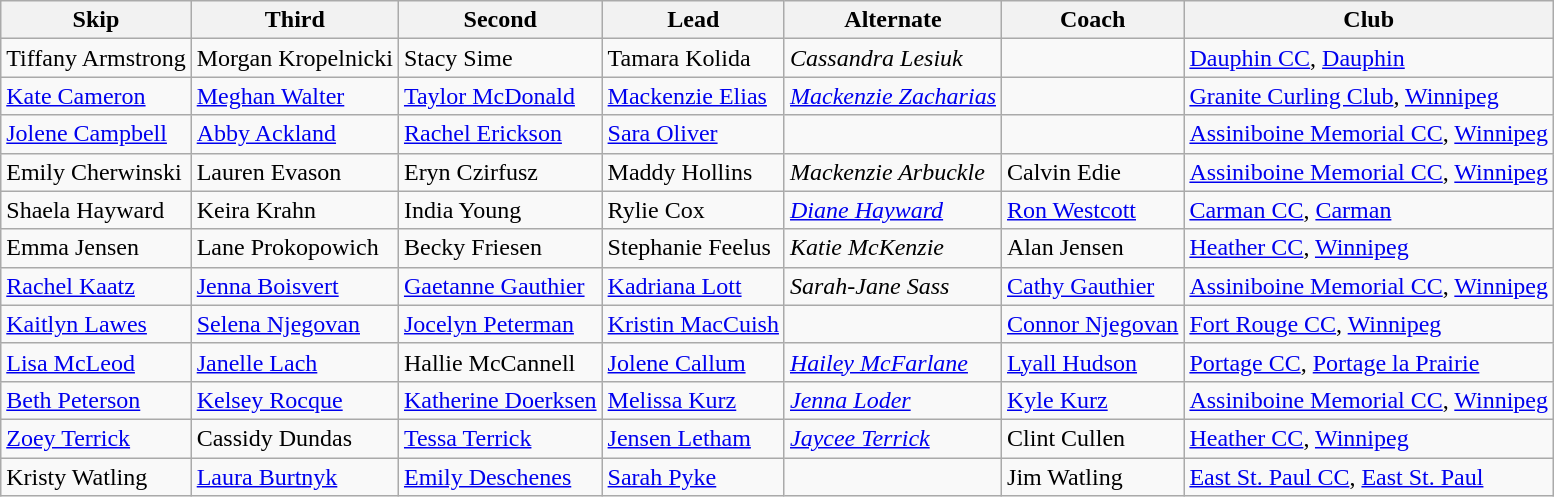<table class="wikitable">
<tr>
<th scope="col">Skip</th>
<th scope="col">Third</th>
<th scope="col">Second</th>
<th scope="col">Lead</th>
<th scope="col">Alternate</th>
<th scope="col">Coach</th>
<th scope="col">Club</th>
</tr>
<tr>
<td>Tiffany Armstrong</td>
<td>Morgan Kropelnicki</td>
<td>Stacy Sime</td>
<td>Tamara Kolida</td>
<td><em>Cassandra Lesiuk</em></td>
<td></td>
<td><a href='#'>Dauphin CC</a>, <a href='#'>Dauphin</a></td>
</tr>
<tr>
<td><a href='#'>Kate Cameron</a></td>
<td><a href='#'>Meghan Walter</a></td>
<td><a href='#'>Taylor McDonald</a></td>
<td><a href='#'>Mackenzie Elias</a></td>
<td><em><a href='#'>Mackenzie Zacharias</a></em></td>
<td></td>
<td><a href='#'>Granite Curling Club</a>, <a href='#'>Winnipeg</a></td>
</tr>
<tr>
<td><a href='#'>Jolene Campbell</a></td>
<td><a href='#'>Abby Ackland</a></td>
<td><a href='#'>Rachel Erickson</a></td>
<td><a href='#'>Sara Oliver</a></td>
<td></td>
<td></td>
<td><a href='#'>Assiniboine Memorial CC</a>, <a href='#'>Winnipeg</a></td>
</tr>
<tr>
<td>Emily Cherwinski</td>
<td>Lauren Evason</td>
<td>Eryn Czirfusz</td>
<td>Maddy Hollins</td>
<td><em>Mackenzie Arbuckle</em></td>
<td>Calvin Edie</td>
<td><a href='#'>Assiniboine Memorial CC</a>, <a href='#'>Winnipeg</a></td>
</tr>
<tr>
<td>Shaela Hayward</td>
<td>Keira Krahn</td>
<td>India Young</td>
<td>Rylie Cox</td>
<td><em><a href='#'>Diane Hayward</a></em></td>
<td><a href='#'>Ron Westcott</a></td>
<td><a href='#'>Carman CC</a>, <a href='#'>Carman</a></td>
</tr>
<tr>
<td>Emma Jensen</td>
<td>Lane Prokopowich</td>
<td>Becky Friesen</td>
<td>Stephanie Feelus</td>
<td><em>Katie McKenzie</em></td>
<td>Alan Jensen</td>
<td><a href='#'>Heather CC</a>, <a href='#'>Winnipeg</a></td>
</tr>
<tr>
<td><a href='#'>Rachel Kaatz</a></td>
<td><a href='#'>Jenna Boisvert</a></td>
<td><a href='#'>Gaetanne Gauthier</a></td>
<td><a href='#'>Kadriana Lott</a></td>
<td><em>Sarah-Jane Sass</em></td>
<td><a href='#'>Cathy Gauthier</a></td>
<td><a href='#'>Assiniboine Memorial CC</a>, <a href='#'>Winnipeg</a></td>
</tr>
<tr>
<td><a href='#'>Kaitlyn Lawes</a></td>
<td><a href='#'>Selena Njegovan</a></td>
<td><a href='#'>Jocelyn Peterman</a></td>
<td><a href='#'>Kristin MacCuish</a></td>
<td></td>
<td><a href='#'>Connor Njegovan</a></td>
<td><a href='#'>Fort Rouge CC</a>, <a href='#'>Winnipeg</a></td>
</tr>
<tr>
<td><a href='#'>Lisa McLeod</a></td>
<td><a href='#'>Janelle Lach</a></td>
<td>Hallie McCannell</td>
<td><a href='#'>Jolene Callum</a></td>
<td><em><a href='#'>Hailey McFarlane</a></em></td>
<td><a href='#'>Lyall Hudson</a></td>
<td><a href='#'>Portage CC</a>, <a href='#'>Portage la Prairie</a></td>
</tr>
<tr>
<td><a href='#'>Beth Peterson</a></td>
<td><a href='#'>Kelsey Rocque</a></td>
<td><a href='#'>Katherine Doerksen</a></td>
<td><a href='#'>Melissa Kurz</a></td>
<td><em><a href='#'>Jenna Loder</a></em></td>
<td><a href='#'>Kyle Kurz</a></td>
<td><a href='#'>Assiniboine Memorial CC</a>, <a href='#'>Winnipeg</a></td>
</tr>
<tr>
<td><a href='#'>Zoey Terrick</a></td>
<td>Cassidy Dundas</td>
<td><a href='#'>Tessa Terrick</a></td>
<td><a href='#'>Jensen Letham</a></td>
<td><em><a href='#'>Jaycee Terrick</a></em></td>
<td>Clint Cullen</td>
<td><a href='#'>Heather CC</a>, <a href='#'>Winnipeg</a></td>
</tr>
<tr>
<td>Kristy Watling</td>
<td><a href='#'>Laura Burtnyk</a></td>
<td><a href='#'>Emily Deschenes</a></td>
<td><a href='#'>Sarah Pyke</a></td>
<td></td>
<td>Jim Watling</td>
<td><a href='#'>East St. Paul CC</a>, <a href='#'>East St. Paul</a></td>
</tr>
</table>
